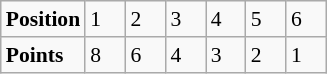<table class="wikitable" style="font-size: 90%;">
<tr>
<td><strong>Position</strong></td>
<td width=20>1</td>
<td width=20>2</td>
<td width=20>3</td>
<td width=20>4</td>
<td width=20>5</td>
<td width=20>6</td>
</tr>
<tr>
<td><strong>Points</strong></td>
<td>8</td>
<td>6</td>
<td>4</td>
<td>3</td>
<td>2</td>
<td>1</td>
</tr>
</table>
